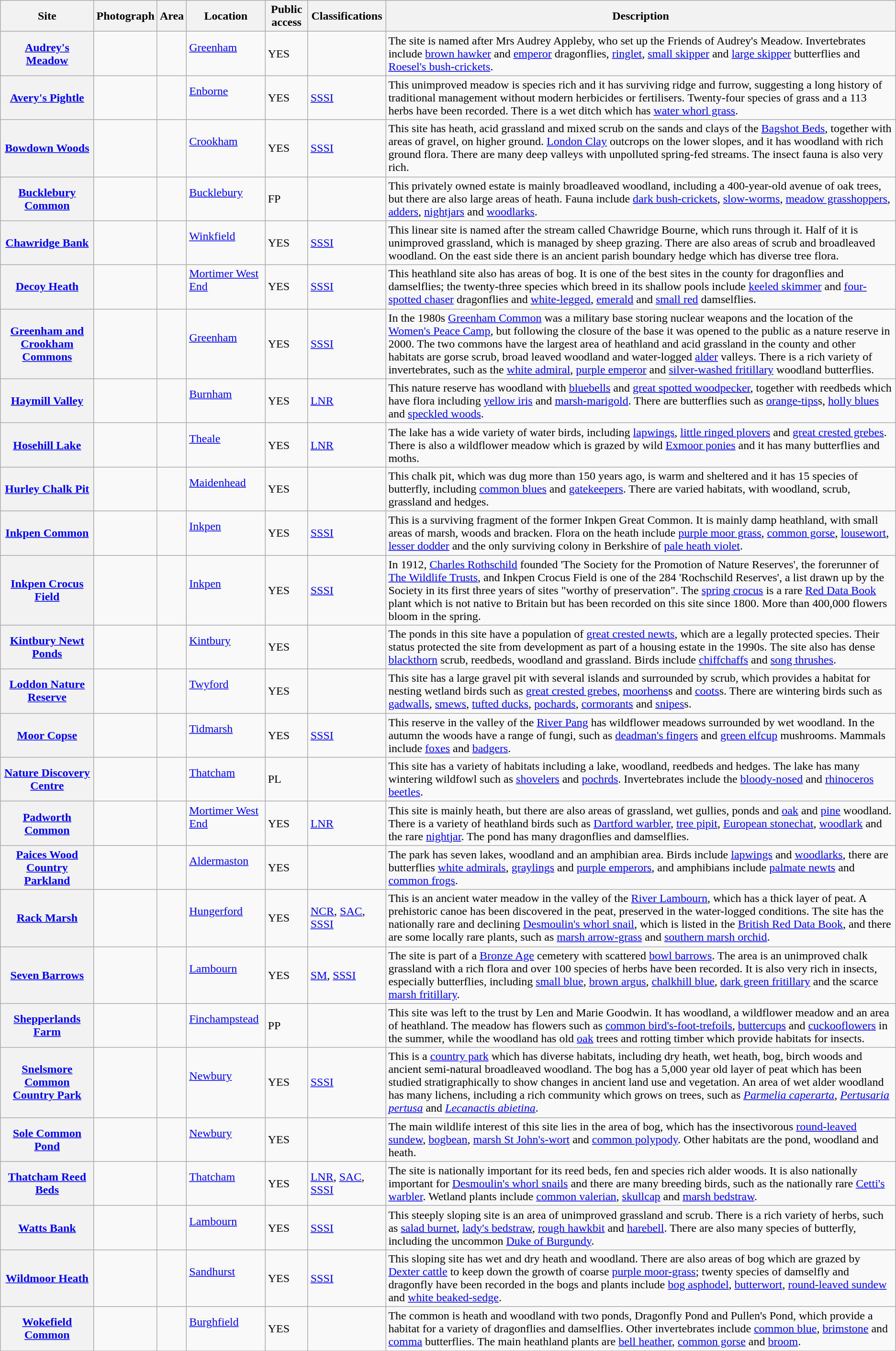<table class="wikitable sortable plainrowheaders">
<tr>
<th scope="col">Site</th>
<th scope="col" class="unsortable">Photograph</th>
<th scope="col" data-sort-type="number">Area</th>
<th scope="col">Location</th>
<th scope="col">Public access</th>
<th scope="col">Classifications</th>
<th scope="col" class="unsortable">Description</th>
</tr>
<tr>
<th scope="row"><a href='#'>Audrey's Meadow</a></th>
<td></td>
<td></td>
<td><a href='#'>Greenham</a><br> <br> </td>
<td>YES</td>
<td></td>
<td>The site is named after Mrs Audrey Appleby, who set up the Friends of Audrey's Meadow. Invertebrates include <a href='#'>brown hawker</a> and <a href='#'>emperor</a> dragonflies, <a href='#'>ringlet</a>, <a href='#'>small skipper</a> and <a href='#'>large skipper</a> butterflies and <a href='#'>Roesel's bush-crickets</a>.</td>
</tr>
<tr>
<th scope="row"><a href='#'>Avery's Pightle</a></th>
<td></td>
<td></td>
<td><a href='#'>Enborne</a><br> <br> </td>
<td>YES</td>
<td><a href='#'>SSSI</a></td>
<td>This unimproved meadow is species rich and it has surviving ridge and furrow, suggesting a long history of traditional management without modern herbicides or fertilisers. Twenty-four species of grass and a 113 herbs have been recorded. There is a wet ditch which has <a href='#'>water whorl grass</a>.</td>
</tr>
<tr>
<th scope="row"><a href='#'>Bowdown Woods</a></th>
<td></td>
<td></td>
<td><a href='#'>Crookham</a><br> <br> </td>
<td>YES</td>
<td><a href='#'>SSSI</a></td>
<td>This site has heath, acid grassland and mixed scrub on the sands and clays of the <a href='#'>Bagshot Beds</a>, together with areas of gravel, on higher ground.  <a href='#'>London Clay</a> outcrops on the lower slopes, and it has woodland with rich ground flora. There are many deep valleys with unpolluted spring-fed streams. The insect fauna is also very rich.</td>
</tr>
<tr>
<th scope="row"><a href='#'>Bucklebury Common</a></th>
<td></td>
<td></td>
<td><a href='#'>Bucklebury</a><br> <br> </td>
<td>FP</td>
<td></td>
<td>This privately owned estate is mainly broadleaved woodland, including a 400-year-old avenue of oak trees, but there are also large areas of heath. Fauna include <a href='#'>dark bush-crickets</a>, <a href='#'>slow-worms</a>, <a href='#'>meadow grasshoppers</a>, <a href='#'>adders</a>, <a href='#'>nightjars</a> and <a href='#'>woodlarks</a>.</td>
</tr>
<tr>
<th scope="row"><a href='#'>Chawridge Bank</a></th>
<td></td>
<td></td>
<td><a href='#'>Winkfield</a><br> <br> </td>
<td>YES</td>
<td><a href='#'>SSSI</a></td>
<td>This linear site is named after the stream called Chawridge Bourne, which runs through it. Half of it is unimproved grassland, which is managed by sheep grazing. There are also areas of scrub and broadleaved woodland. On the east side there is an ancient parish boundary hedge which has diverse tree flora.</td>
</tr>
<tr>
<th scope="row"><a href='#'>Decoy Heath</a></th>
<td></td>
<td></td>
<td><a href='#'>Mortimer West End</a><br> <br> </td>
<td>YES</td>
<td><a href='#'>SSSI</a></td>
<td>This heathland site also has areas of bog. It is one of the best sites in the county for dragonflies and damselflies; the twenty-three species which breed in its shallow pools include <a href='#'>keeled skimmer</a> and <a href='#'>four-spotted chaser</a> dragonflies and <a href='#'>white-legged</a>, <a href='#'>emerald</a> and <a href='#'>small red</a> damselflies.</td>
</tr>
<tr>
<th scope="row"><a href='#'>Greenham and Crookham Commons</a></th>
<td></td>
<td></td>
<td><a href='#'>Greenham</a><br> <br> </td>
<td>YES</td>
<td><a href='#'>SSSI</a></td>
<td>In the 1980s <a href='#'>Greenham Common</a> was a military base storing nuclear weapons and the location of the <a href='#'>Women's Peace Camp</a>, but following the closure of the base it was opened to the public as a nature reserve in 2000. The two commons have the largest area of heathland and acid grassland in the county and other habitats are gorse scrub, broad leaved woodland and water-logged <a href='#'>alder</a> valleys. There is a rich variety of invertebrates, such as the <a href='#'>white admiral</a>, <a href='#'>purple emperor</a> and <a href='#'>silver-washed fritillary</a> woodland butterflies.</td>
</tr>
<tr>
<th scope="row"><a href='#'>Haymill Valley</a></th>
<td></td>
<td></td>
<td><a href='#'>Burnham</a><br> <br> </td>
<td>YES</td>
<td><a href='#'>LNR</a></td>
<td>This nature reserve has woodland with <a href='#'>bluebells</a> and <a href='#'>great spotted woodpecker</a>, together with reedbeds which have flora including <a href='#'>yellow iris</a> and <a href='#'>marsh-marigold</a>. There are butterflies such as <a href='#'>orange-tips</a>s, <a href='#'>holly blues</a> and <a href='#'>speckled woods</a>.</td>
</tr>
<tr>
<th scope="row"><a href='#'>Hosehill Lake</a></th>
<td></td>
<td></td>
<td><a href='#'>Theale</a><br> <br> </td>
<td>YES</td>
<td><a href='#'>LNR</a></td>
<td>The lake has a wide variety of water birds, including <a href='#'>lapwings</a>, <a href='#'>little ringed plovers</a> and <a href='#'>great crested grebes</a>. There is also a wildflower meadow which is grazed by wild <a href='#'>Exmoor ponies</a> and it has many butterflies and moths.</td>
</tr>
<tr>
<th scope="row"><a href='#'>Hurley Chalk Pit</a></th>
<td></td>
<td></td>
<td><a href='#'>Maidenhead</a><br> <br> </td>
<td>YES</td>
<td></td>
<td>This chalk pit, which was dug more than 150 years ago, is warm and sheltered and it has 15 species of butterfly, including <a href='#'>common blues</a> and <a href='#'>gatekeepers</a>. There are varied habitats, with woodland, scrub, grassland and hedges.</td>
</tr>
<tr>
<th scope="row"><a href='#'>Inkpen Common</a></th>
<td></td>
<td></td>
<td><a href='#'>Inkpen</a><br> <br> </td>
<td>YES</td>
<td><a href='#'>SSSI</a></td>
<td>This is a surviving fragment of the former Inkpen Great Common. It is mainly damp heathland, with small areas of marsh, woods and bracken. Flora on the heath include <a href='#'>purple moor grass</a>, <a href='#'>common gorse</a>, <a href='#'>lousewort</a>, <a href='#'>lesser dodder</a> and the only surviving colony in Berkshire of <a href='#'>pale heath violet</a>.</td>
</tr>
<tr>
<th scope="row"><a href='#'>Inkpen Crocus Field</a></th>
<td></td>
<td></td>
<td><a href='#'>Inkpen</a><br> <br> </td>
<td>YES</td>
<td><a href='#'>SSSI</a></td>
<td>In 1912, <a href='#'>Charles Rothschild</a> founded 'The Society for the Promotion of Nature Reserves', the forerunner of <a href='#'>The Wildlife Trusts</a>, and Inkpen Crocus Field is one of the 284 'Rochschild Reserves', a list drawn up by the Society in its first three years of sites "worthy of preservation". The <a href='#'>spring crocus</a> is a rare <a href='#'>Red Data Book</a> plant which is not native to Britain but has been recorded on this site since 1800. More than 400,000 flowers bloom in the spring.</td>
</tr>
<tr>
<th scope="row"><a href='#'>Kintbury Newt Ponds</a></th>
<td></td>
<td></td>
<td><a href='#'>Kintbury</a><br> <br> </td>
<td>YES</td>
<td></td>
<td>The ponds in this site have a population of <a href='#'>great crested newts</a>, which are a legally protected species. Their status protected the site from development as part of a housing estate in the 1990s. The site also has dense <a href='#'>blackthorn</a> scrub, reedbeds, woodland and grassland. Birds include <a href='#'>chiffchaffs</a> and <a href='#'>song thrushes</a>.</td>
</tr>
<tr>
<th scope="row"><a href='#'>Loddon Nature Reserve</a></th>
<td></td>
<td></td>
<td><a href='#'>Twyford</a><br> <br> </td>
<td>YES</td>
<td></td>
<td>This site has a large gravel pit with several islands and surrounded by scrub, which provides a habitat for nesting wetland birds such as <a href='#'>great crested grebes</a>, <a href='#'>moorhens</a>s and <a href='#'>coots</a>s. There are wintering birds such as <a href='#'>gadwalls</a>, <a href='#'>smews</a>, <a href='#'>tufted ducks</a>, <a href='#'>pochards</a>, <a href='#'>cormorants</a> and <a href='#'>snipes</a>s.</td>
</tr>
<tr>
<th scope="row"><a href='#'>Moor Copse</a></th>
<td></td>
<td></td>
<td><a href='#'>Tidmarsh</a><br> <br> </td>
<td>YES</td>
<td><a href='#'>SSSI</a></td>
<td>This reserve in the valley of the <a href='#'>River Pang</a> has wildflower meadows surrounded by wet woodland. In the autumn the woods have a range of fungi, such as <a href='#'>deadman's fingers</a> and <a href='#'>green elfcup</a> mushrooms. Mammals include <a href='#'>foxes</a> and <a href='#'>badgers</a>.</td>
</tr>
<tr>
<th scope="row"><a href='#'>Nature Discovery Centre</a></th>
<td></td>
<td></td>
<td><a href='#'>Thatcham</a><br> <br> </td>
<td>PL</td>
<td></td>
<td>This site has a variety of habitats including a lake, woodland, reedbeds and hedges. The lake has many wintering wildfowl such as <a href='#'>shovelers</a> and <a href='#'>pochrds</a>. Invertebrates include the <a href='#'>bloody-nosed</a> and <a href='#'>rhinoceros beetles</a>.</td>
</tr>
<tr>
<th scope="row"><a href='#'>Padworth Common</a></th>
<td></td>
<td></td>
<td><a href='#'>Mortimer West End</a><br> <br> </td>
<td>YES</td>
<td><a href='#'>LNR</a></td>
<td>This site is mainly heath, but there are also areas of grassland, wet gullies, ponds and <a href='#'>oak</a> and <a href='#'>pine</a> woodland. There is a variety of heathland birds such as <a href='#'>Dartford warbler</a>, <a href='#'>tree pipit</a>, <a href='#'>European stonechat</a>, <a href='#'>woodlark</a> and the rare <a href='#'>nightjar</a>. The pond has many dragonflies and damselflies.</td>
</tr>
<tr>
<th scope="row"><a href='#'>Paices Wood Country Parkland</a></th>
<td></td>
<td></td>
<td><a href='#'>Aldermaston</a><br> <br> </td>
<td>YES</td>
<td></td>
<td>The park has seven lakes, woodland and an amphibian area. Birds include <a href='#'>lapwings</a> and <a href='#'>woodlarks</a>, there are butterflies <a href='#'>white admirals</a>, <a href='#'>graylings</a> and <a href='#'>purple emperors</a>, and amphibians include <a href='#'>palmate newts</a> and <a href='#'>common frogs</a>.</td>
</tr>
<tr>
<th scope="row"><a href='#'>Rack Marsh</a></th>
<td></td>
<td></td>
<td><a href='#'>Hungerford</a><br> <br> </td>
<td>YES</td>
<td><a href='#'>NCR</a>, <a href='#'>SAC</a>, <a href='#'>SSSI</a></td>
<td>This is an ancient water meadow in the valley of the <a href='#'>River Lambourn</a>, which has a thick layer of peat. A prehistoric canoe has been discovered in the peat, preserved in the water-logged conditions. The site has the nationally rare and declining <a href='#'>Desmoulin's whorl snail</a>, which is listed in the <a href='#'>British Red Data Book</a>, and there are some locally rare plants, such as <a href='#'>marsh arrow-grass</a> and <a href='#'>southern marsh orchid</a>.</td>
</tr>
<tr>
<th scope="row"><a href='#'>Seven Barrows</a></th>
<td></td>
<td></td>
<td><a href='#'>Lambourn</a><br> <br> </td>
<td>YES</td>
<td><a href='#'>SM</a>, <a href='#'>SSSI</a></td>
<td>The site is part of a <a href='#'>Bronze Age</a> cemetery with scattered <a href='#'>bowl barrows</a>. The area is an unimproved chalk grassland with a rich flora and over 100 species of herbs have been recorded. It is also very rich in insects, especially butterflies, including <a href='#'>small blue</a>, <a href='#'>brown argus</a>, <a href='#'>chalkhill blue</a>, <a href='#'>dark green fritillary</a> and the scarce <a href='#'>marsh fritillary</a>.</td>
</tr>
<tr>
<th scope="row"><a href='#'>Shepperlands Farm</a></th>
<td></td>
<td></td>
<td><a href='#'>Finchampstead</a><br> <br> </td>
<td>PP</td>
<td></td>
<td>This site was left to the trust by Len and Marie Goodwin. It has woodland, a wildflower meadow and an area of heathland. The meadow has flowers such as <a href='#'>common bird's-foot-trefoils</a>, <a href='#'>buttercups</a> and <a href='#'>cuckooflowers</a> in the summer, while the woodland has old <a href='#'>oak</a> trees and rotting timber which provide habitats for insects.</td>
</tr>
<tr>
<th scope="row"><a href='#'>Snelsmore Common Country Park</a></th>
<td></td>
<td></td>
<td><a href='#'>Newbury</a><br> <br> </td>
<td>YES</td>
<td><a href='#'>SSSI</a></td>
<td>This is a <a href='#'>country park</a> which has diverse habitats, including dry heath, wet heath, bog, birch woods and ancient semi-natural broadleaved woodland. The bog has a 5,000 year old layer of peat which has been studied stratigraphically to show changes in ancient land use and vegetation. An area of wet alder woodland has many lichens, including a rich community which grows on trees, such as <em><a href='#'>Parmelia caperarta</a></em>, <em><a href='#'>Pertusaria pertusa</a></em> and <em><a href='#'>Lecanactis abietina</a></em>.</td>
</tr>
<tr>
<th scope="row"><a href='#'>Sole Common Pond</a></th>
<td></td>
<td></td>
<td><a href='#'>Newbury</a><br> <br> </td>
<td>YES</td>
<td></td>
<td>The main wildlife interest of this site lies in the area of bog, which has the insectivorous <a href='#'>round-leaved sundew</a>, <a href='#'>bogbean</a>, <a href='#'>marsh St John's-wort</a> and <a href='#'>common polypody</a>. Other habitats are the pond, woodland and heath.</td>
</tr>
<tr>
<th scope="row"><a href='#'>Thatcham Reed Beds</a></th>
<td></td>
<td></td>
<td><a href='#'>Thatcham</a><br> <br> </td>
<td>YES</td>
<td><a href='#'>LNR</a>, <a href='#'>SAC</a>, <a href='#'>SSSI</a></td>
<td>The site is nationally important for its reed beds, fen and species rich alder woods. It is also nationally important for <a href='#'>Desmoulin's whorl snails</a> and there are many breeding birds, such as the nationally rare <a href='#'>Cetti's warbler</a>. Wetland plants include <a href='#'>common valerian</a>, <a href='#'>skullcap</a> and <a href='#'>marsh bedstraw</a>.</td>
</tr>
<tr>
<th scope="row"><a href='#'>Watts Bank</a></th>
<td></td>
<td></td>
<td><a href='#'>Lambourn</a><br> <br> </td>
<td>YES</td>
<td><a href='#'>SSSI</a></td>
<td>This steeply sloping site is an area of unimproved grassland and scrub. There is a rich variety of herbs, such as <a href='#'>salad burnet</a>, <a href='#'>lady's bedstraw</a>, <a href='#'>rough hawkbit</a> and <a href='#'>harebell</a>. There are also many species of butterfly, including the uncommon <a href='#'>Duke of Burgundy</a>.</td>
</tr>
<tr>
<th scope="row"><a href='#'>Wildmoor Heath</a></th>
<td></td>
<td></td>
<td><a href='#'>Sandhurst</a><br> <br> </td>
<td>YES</td>
<td><a href='#'>SSSI</a></td>
<td>This sloping site has wet and dry heath and woodland. There are also areas of bog which are grazed by <a href='#'>Dexter cattle</a> to keep down the growth of coarse <a href='#'>purple moor-grass</a>; twenty species of damselfly and dragonfly have been recorded in the bogs and plants include <a href='#'>bog asphodel</a>, <a href='#'>butterwort</a>, <a href='#'>round-leaved sundew</a> and <a href='#'>white beaked-sedge</a>.</td>
</tr>
<tr>
<th scope="row"><a href='#'>Wokefield Common</a></th>
<td></td>
<td></td>
<td><a href='#'>Burghfield</a><br> <br> </td>
<td>YES</td>
<td></td>
<td>The common is heath and woodland with two ponds, Dragonfly Pond and Pullen's Pond, which provide a habitat for a variety of dragonflies and damselflies. Other invertebrates include <a href='#'>common blue</a>, <a href='#'>brimstone</a> and <a href='#'>comma</a> butterflies. The main heathland plants are <a href='#'>bell heather</a>, <a href='#'>common gorse</a> and <a href='#'>broom</a>.</td>
</tr>
<tr>
</tr>
</table>
